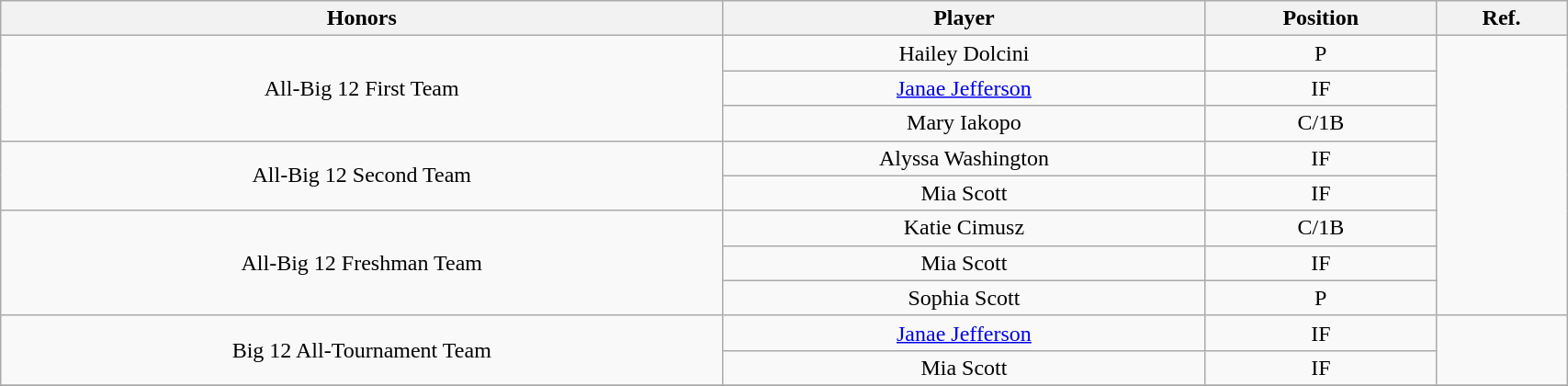<table class="wikitable" style="width: 90%;text-align: center;">
<tr>
<th style=>Honors</th>
<th style=>Player</th>
<th style=>Position</th>
<th style=>Ref.</th>
</tr>
<tr align="center">
<td rowspan="3">All-Big 12 First Team</td>
<td>Hailey Dolcini</td>
<td>P</td>
<td rowspan="8"></td>
</tr>
<tr>
<td><a href='#'>Janae Jefferson</a></td>
<td>IF</td>
</tr>
<tr>
<td>Mary Iakopo</td>
<td>C/1B</td>
</tr>
<tr>
<td rowspan="2">All-Big 12 Second Team</td>
<td>Alyssa Washington</td>
<td>IF</td>
</tr>
<tr>
<td>Mia Scott</td>
<td>IF</td>
</tr>
<tr>
<td rowspan="3">All-Big 12 Freshman Team</td>
<td>Katie Cimusz</td>
<td>C/1B</td>
</tr>
<tr>
<td>Mia Scott</td>
<td>IF</td>
</tr>
<tr>
<td>Sophia Scott</td>
<td>P</td>
</tr>
<tr>
<td rowspan="2">Big 12 All-Tournament Team</td>
<td><a href='#'>Janae Jefferson</a></td>
<td>IF</td>
<td rowspan="2"></td>
</tr>
<tr>
<td>Mia Scott</td>
<td>IF</td>
</tr>
<tr>
</tr>
</table>
